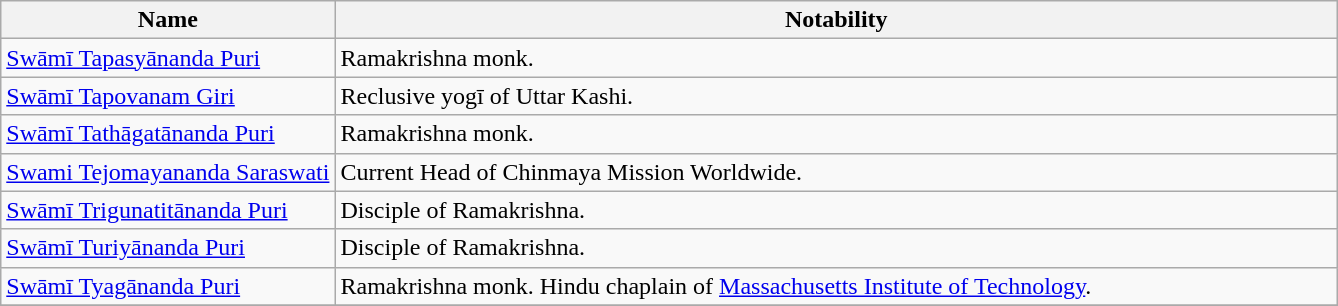<table class="wikitable">
<tr>
<th width=25%>Name</th>
<th>Notability</th>
</tr>
<tr>
<td><a href='#'>Swāmī Tapasyānanda Puri</a></td>
<td>Ramakrishna monk.</td>
</tr>
<tr>
<td><a href='#'>Swāmī Tapovanam Giri</a></td>
<td>Reclusive yogī of Uttar Kashi.</td>
</tr>
<tr>
<td><a href='#'>Swāmī Tathāgatānanda Puri</a></td>
<td>Ramakrishna monk.</td>
</tr>
<tr>
<td><a href='#'>Swami Tejomayananda Saraswati</a></td>
<td>Current Head of Chinmaya Mission Worldwide.</td>
</tr>
<tr>
<td><a href='#'>Swāmī Trigunatitānanda Puri</a></td>
<td>Disciple of Ramakrishna.</td>
</tr>
<tr>
<td><a href='#'>Swāmī Turiyānanda Puri</a></td>
<td>Disciple of Ramakrishna.</td>
</tr>
<tr>
<td><a href='#'>Swāmī Tyagānanda Puri</a></td>
<td>Ramakrishna monk. Hindu chaplain of <a href='#'>Massachusetts Institute of Technology</a>.</td>
</tr>
<tr>
</tr>
</table>
